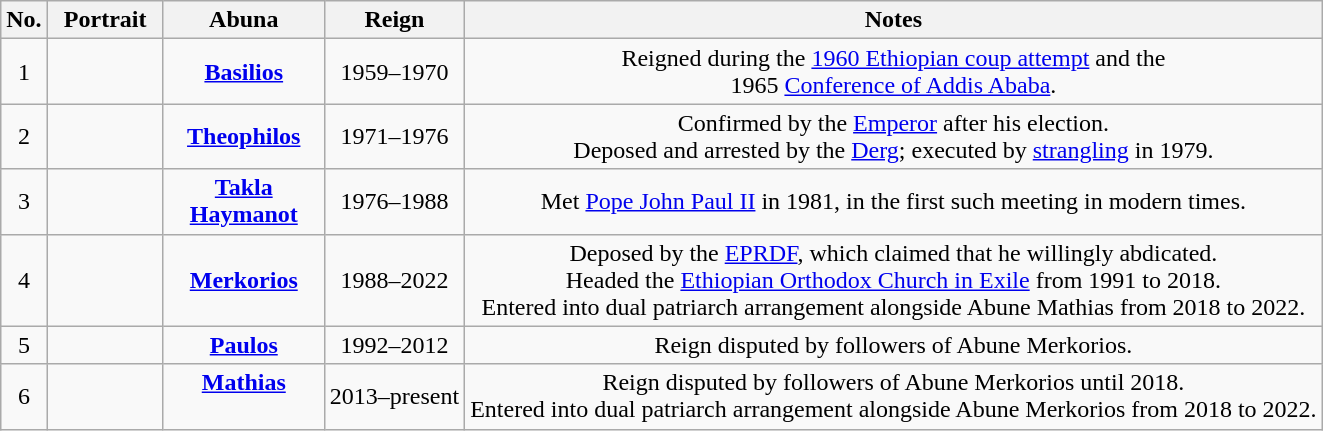<table class="wikitable" style="text-align:center">
<tr>
<th>No.</th>
<th width="70px">Portrait</th>
<th width="100">Abuna<br></th>
<th>Reign</th>
<th>Notes</th>
</tr>
<tr>
<td>1</td>
<td></td>
<td><strong><a href='#'>Basilios</a></strong><br></td>
<td>1959–1970</td>
<td>Reigned during the <a href='#'>1960 Ethiopian coup attempt</a> and the<br>1965 <a href='#'>Conference of Addis Ababa</a>.<br></td>
</tr>
<tr>
<td>2</td>
<td></td>
<td><strong><a href='#'>Theophilos</a></strong><br></td>
<td>1971–1976</td>
<td>Confirmed by the <a href='#'>Emperor</a> after his election.<br>Deposed and arrested by the <a href='#'>Derg</a>; executed by <a href='#'>strangling</a> in 1979.<br></td>
</tr>
<tr>
<td>3</td>
<td></td>
<td><strong><a href='#'>Takla Haymanot</a></strong><br></td>
<td>1976–1988</td>
<td>Met <a href='#'>Pope John Paul II</a> in 1981, in the first such meeting in modern times.<br></td>
</tr>
<tr>
<td>4</td>
<td></td>
<td><strong><a href='#'>Merkorios</a></strong><br></td>
<td>1988–2022</td>
<td>Deposed by the <a href='#'>EPRDF</a>, which claimed that he willingly abdicated.<br>Headed the <a href='#'>Ethiopian Orthodox Church in Exile</a> from 1991 to 2018.<br>Entered into dual patriarch arrangement alongside Abune Mathias from 2018 to 2022.<br></td>
</tr>
<tr>
<td>5</td>
<td></td>
<td><strong><a href='#'>Paulos</a></strong><br></td>
<td>1992–2012</td>
<td>Reign disputed by followers of Abune Merkorios.<br></td>
</tr>
<tr>
<td>6</td>
<td></td>
<td><strong><a href='#'>Mathias</a></strong><br><br></td>
<td>2013–present</td>
<td>Reign disputed by followers of Abune Merkorios until 2018.<br>Entered into dual patriarch arrangement alongside Abune Merkorios from 2018 to 2022.<br></td>
</tr>
</table>
